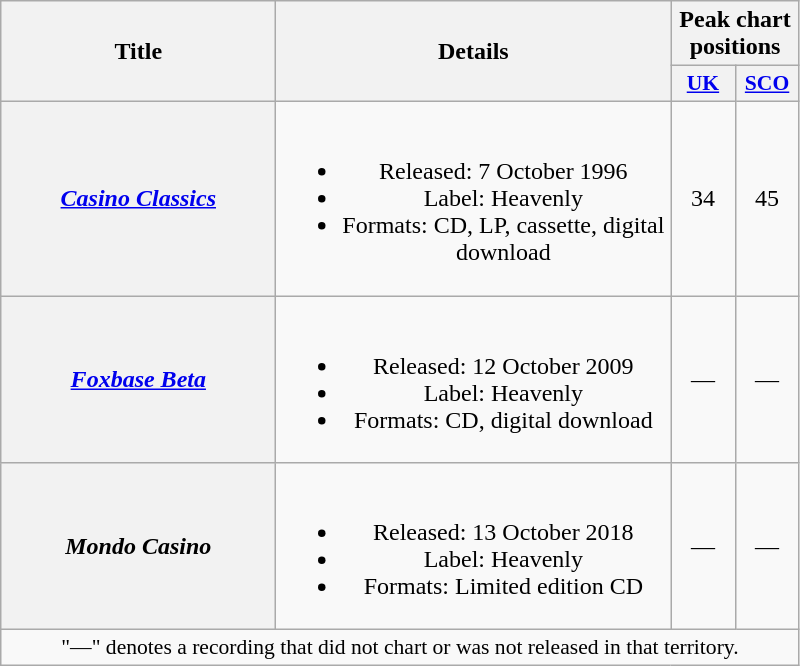<table class="wikitable plainrowheaders" style="text-align:center">
<tr>
<th scope="col" rowspan="2" style="width:11em;">Title</th>
<th scope="col" rowspan="2" style="width:16em;">Details</th>
<th scope="col" colspan="2">Peak chart positions</th>
</tr>
<tr>
<th scope="col" style="width:2.5em;font-size:90%;"><a href='#'>UK</a><br></th>
<th scope="col" style="width:2.5em;font-size:90%;"><a href='#'>SCO</a><br></th>
</tr>
<tr>
<th scope="row"><em><a href='#'>Casino Classics</a></em></th>
<td><br><ul><li>Released: 7 October 1996</li><li>Label: Heavenly</li><li>Formats: CD, LP, cassette, digital download</li></ul></td>
<td>34</td>
<td>45</td>
</tr>
<tr>
<th scope="row"><em><a href='#'>Foxbase Beta</a></em></th>
<td><br><ul><li>Released: 12 October 2009</li><li>Label: Heavenly</li><li>Formats: CD, digital download</li></ul></td>
<td>—</td>
<td>—</td>
</tr>
<tr>
<th scope="row"><em>Mondo Casino</em></th>
<td><br><ul><li>Released: 13 October 2018</li><li>Label: Heavenly</li><li>Formats: Limited edition CD</li></ul></td>
<td>—</td>
<td>—</td>
</tr>
<tr>
<td colspan="4" style="font-size:90%">"—" denotes a recording that did not chart or was not released in that territory.</td>
</tr>
</table>
